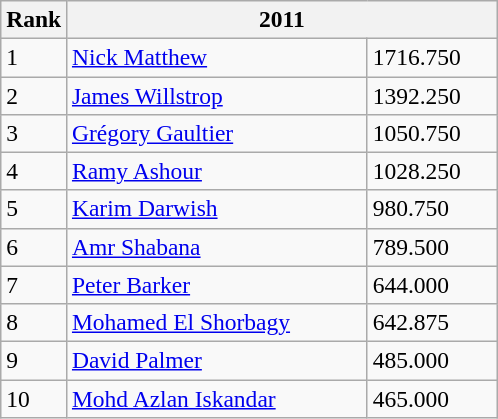<table class=wikitable style="font-size:98%;">
<tr>
<th>Rank</th>
<th colspan=2 width="280">2011</th>
</tr>
<tr>
<td>1</td>
<td> <a href='#'>Nick Matthew</a></td>
<td>1716.750</td>
</tr>
<tr>
<td>2</td>
<td> <a href='#'>James Willstrop</a></td>
<td>1392.250</td>
</tr>
<tr>
<td>3</td>
<td> <a href='#'>Grégory Gaultier</a></td>
<td>1050.750</td>
</tr>
<tr>
<td>4</td>
<td> <a href='#'>Ramy Ashour</a></td>
<td>1028.250</td>
</tr>
<tr>
<td>5</td>
<td> <a href='#'>Karim Darwish</a></td>
<td>980.750</td>
</tr>
<tr>
<td>6</td>
<td> <a href='#'>Amr Shabana</a></td>
<td>789.500</td>
</tr>
<tr>
<td>7</td>
<td> <a href='#'>Peter Barker</a></td>
<td>644.000</td>
</tr>
<tr>
<td>8</td>
<td> <a href='#'>Mohamed El Shorbagy</a></td>
<td>642.875</td>
</tr>
<tr>
<td>9</td>
<td> <a href='#'>David Palmer</a></td>
<td>485.000</td>
</tr>
<tr>
<td>10</td>
<td> <a href='#'>Mohd Azlan Iskandar</a></td>
<td>465.000</td>
</tr>
</table>
